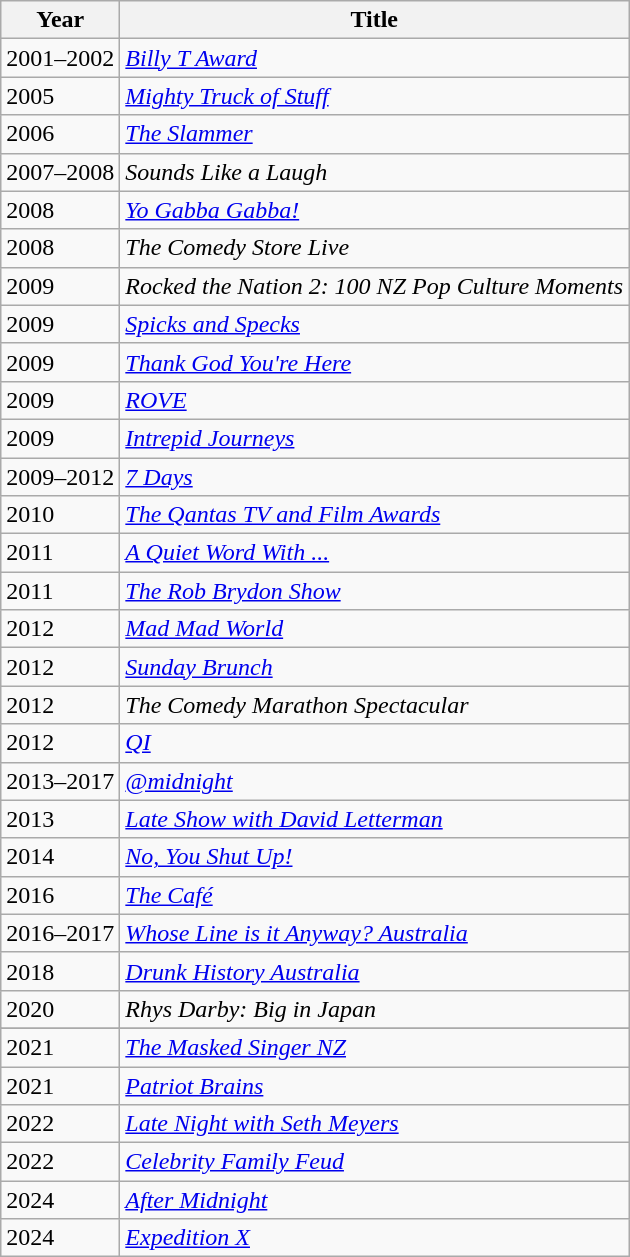<table class="wikitable">
<tr>
<th>Year</th>
<th>Title</th>
</tr>
<tr>
<td>2001–2002</td>
<td><em><a href='#'>Billy T Award</a></em></td>
</tr>
<tr>
<td>2005</td>
<td><em><a href='#'>Mighty Truck of Stuff</a></em></td>
</tr>
<tr>
<td>2006</td>
<td><em><a href='#'>The Slammer</a></em></td>
</tr>
<tr>
<td>2007–2008</td>
<td><em>Sounds Like a Laugh</em></td>
</tr>
<tr>
<td>2008</td>
<td><em><a href='#'>Yo Gabba Gabba!</a></em></td>
</tr>
<tr>
<td>2008</td>
<td><em>The Comedy Store Live</em></td>
</tr>
<tr>
<td>2009</td>
<td><em>Rocked the Nation 2: 100 NZ Pop Culture Moments</em></td>
</tr>
<tr>
<td>2009</td>
<td><em><a href='#'>Spicks and Specks</a></em></td>
</tr>
<tr>
<td>2009</td>
<td><em><a href='#'>Thank God You're Here</a></em></td>
</tr>
<tr>
<td>2009</td>
<td><em><a href='#'>ROVE</a></em></td>
</tr>
<tr>
<td>2009</td>
<td><em><a href='#'>Intrepid Journeys</a></em></td>
</tr>
<tr>
<td>2009–2012</td>
<td><em><a href='#'>7 Days</a></em></td>
</tr>
<tr>
<td>2010</td>
<td><em><a href='#'>The Qantas TV and Film Awards</a></em></td>
</tr>
<tr>
<td>2011</td>
<td><em><a href='#'>A Quiet Word With&nbsp;...</a></em></td>
</tr>
<tr>
<td>2011</td>
<td><em><a href='#'>The Rob Brydon Show</a></em></td>
</tr>
<tr>
<td>2012</td>
<td><em><a href='#'>Mad Mad World</a></em></td>
</tr>
<tr>
<td>2012</td>
<td><em><a href='#'>Sunday Brunch</a></em></td>
</tr>
<tr>
<td>2012</td>
<td><em>The Comedy Marathon Spectacular</em></td>
</tr>
<tr>
<td>2012</td>
<td><em><a href='#'>QI</a></em></td>
</tr>
<tr>
<td>2013–2017</td>
<td><em><a href='#'>@midnight</a></em></td>
</tr>
<tr>
<td>2013</td>
<td><em><a href='#'>Late Show with David Letterman</a></em></td>
</tr>
<tr>
<td>2014</td>
<td><em><a href='#'>No, You Shut Up!</a></em></td>
</tr>
<tr>
<td>2016</td>
<td><em><a href='#'>The Café</a></em></td>
</tr>
<tr>
<td>2016–2017</td>
<td><em><a href='#'>Whose Line is it Anyway? Australia</a></em></td>
</tr>
<tr>
<td>2018</td>
<td><em><a href='#'>Drunk History Australia</a></em></td>
</tr>
<tr>
<td>2020</td>
<td><em>Rhys Darby: Big in Japan</em></td>
</tr>
<tr>
</tr>
<tr>
<td>2021</td>
<td><em><a href='#'>The Masked Singer NZ</a></em></td>
</tr>
<tr>
<td>2021</td>
<td><em><a href='#'>Patriot Brains</a></em></td>
</tr>
<tr>
<td>2022</td>
<td><em><a href='#'>Late Night with Seth Meyers</a></em></td>
</tr>
<tr>
<td>2022</td>
<td><em><a href='#'>Celebrity Family Feud</a></em></td>
</tr>
<tr>
<td>2024</td>
<td><em><a href='#'>After Midnight</a> </em></td>
</tr>
<tr>
<td>2024</td>
<td><em><a href='#'>Expedition X</a></em></td>
</tr>
</table>
